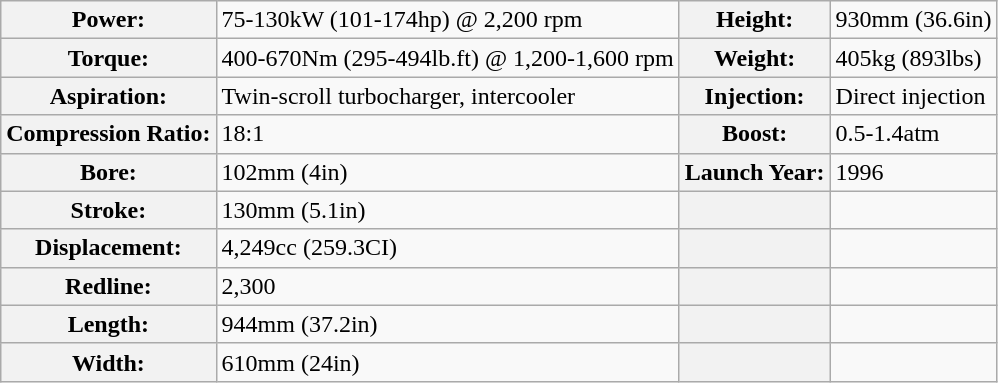<table class="wikitable">
<tr>
<th>Power:</th>
<td>75-130kW (101-174hp) @ 2,200 rpm</td>
<th>Height:</th>
<td>930mm (36.6in)</td>
</tr>
<tr>
<th>Torque:</th>
<td>400-670Nm (295-494lb.ft) @ 1,200-1,600 rpm</td>
<th>Weight:</th>
<td>405kg (893lbs)</td>
</tr>
<tr>
<th>Aspiration:</th>
<td>Twin-scroll turbocharger, intercooler</td>
<th>Injection:</th>
<td>Direct injection</td>
</tr>
<tr>
<th>Compression Ratio:</th>
<td>18:1</td>
<th>Boost:</th>
<td>0.5-1.4atm</td>
</tr>
<tr>
<th>Bore:</th>
<td>102mm (4in)</td>
<th>Launch Year:</th>
<td>1996</td>
</tr>
<tr>
<th>Stroke:</th>
<td>130mm (5.1in)</td>
<th></th>
<td></td>
</tr>
<tr>
<th>Displacement:</th>
<td>4,249cc (259.3CI)</td>
<th></th>
<td></td>
</tr>
<tr>
<th>Redline:</th>
<td>2,300</td>
<th></th>
<td></td>
</tr>
<tr>
<th>Length:</th>
<td>944mm (37.2in)</td>
<th></th>
<td></td>
</tr>
<tr>
<th>Width:</th>
<td>610mm (24in)</td>
<th></th>
<td></td>
</tr>
</table>
